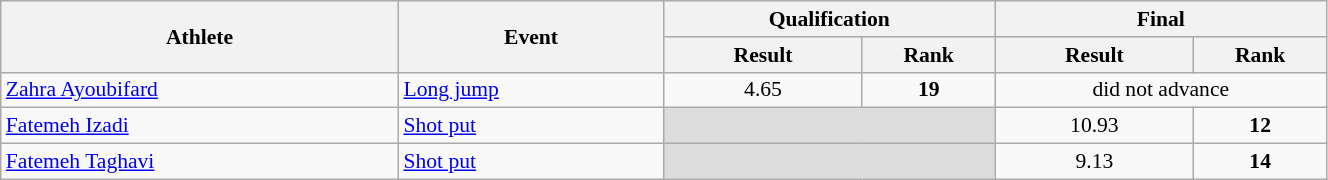<table class="wikitable" width="70%" style="text-align:center; font-size:90%">
<tr>
<th rowspan="2" width="30%">Athlete</th>
<th rowspan="2" width="20%">Event</th>
<th colspan="2" width="25%">Qualification</th>
<th colspan="2" width="25%">Final</th>
</tr>
<tr>
<th width="15%">Result</th>
<th>Rank</th>
<th width="15%">Result</th>
<th>Rank</th>
</tr>
<tr>
<td align="left"><a href='#'>Zahra Ayoubifard</a></td>
<td align="left"><a href='#'>Long jump</a></td>
<td>4.65</td>
<td><strong>19</strong></td>
<td colspan=2>did not advance</td>
</tr>
<tr>
<td align="left"><a href='#'>Fatemeh Izadi</a></td>
<td align="left"><a href='#'>Shot put</a></td>
<td colspan=2 bgcolor=#DCDCDC></td>
<td>10.93</td>
<td><strong>12</strong></td>
</tr>
<tr>
<td align="left"><a href='#'>Fatemeh Taghavi</a></td>
<td align="left"><a href='#'>Shot put</a></td>
<td colspan=2 bgcolor=#DCDCDC></td>
<td>9.13</td>
<td><strong>14</strong></td>
</tr>
</table>
